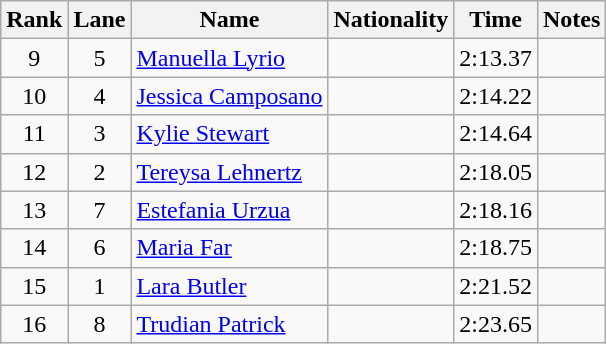<table class="wikitable sortable" style="text-align:center">
<tr>
<th>Rank</th>
<th>Lane</th>
<th>Name</th>
<th>Nationality</th>
<th>Time</th>
<th>Notes</th>
</tr>
<tr>
<td>9</td>
<td>5</td>
<td align=left><a href='#'>Manuella Lyrio</a></td>
<td align=left></td>
<td>2:13.37</td>
<td></td>
</tr>
<tr>
<td>10</td>
<td>4</td>
<td align=left><a href='#'>Jessica Camposano</a></td>
<td align=left></td>
<td>2:14.22</td>
<td></td>
</tr>
<tr>
<td>11</td>
<td>3</td>
<td align=left><a href='#'>Kylie Stewart</a></td>
<td align=left></td>
<td>2:14.64</td>
<td></td>
</tr>
<tr>
<td>12</td>
<td>2</td>
<td align=left><a href='#'>Tereysa Lehnertz</a></td>
<td align=left></td>
<td>2:18.05</td>
<td></td>
</tr>
<tr>
<td>13</td>
<td>7</td>
<td align=left><a href='#'>Estefania Urzua</a></td>
<td align=left></td>
<td>2:18.16</td>
<td></td>
</tr>
<tr>
<td>14</td>
<td>6</td>
<td align=left><a href='#'>Maria Far</a></td>
<td align=left></td>
<td>2:18.75</td>
<td></td>
</tr>
<tr>
<td>15</td>
<td>1</td>
<td align=left><a href='#'>Lara Butler</a></td>
<td align=left></td>
<td>2:21.52</td>
<td></td>
</tr>
<tr>
<td>16</td>
<td>8</td>
<td align=left><a href='#'>Trudian Patrick</a></td>
<td align=left></td>
<td>2:23.65</td>
<td></td>
</tr>
</table>
